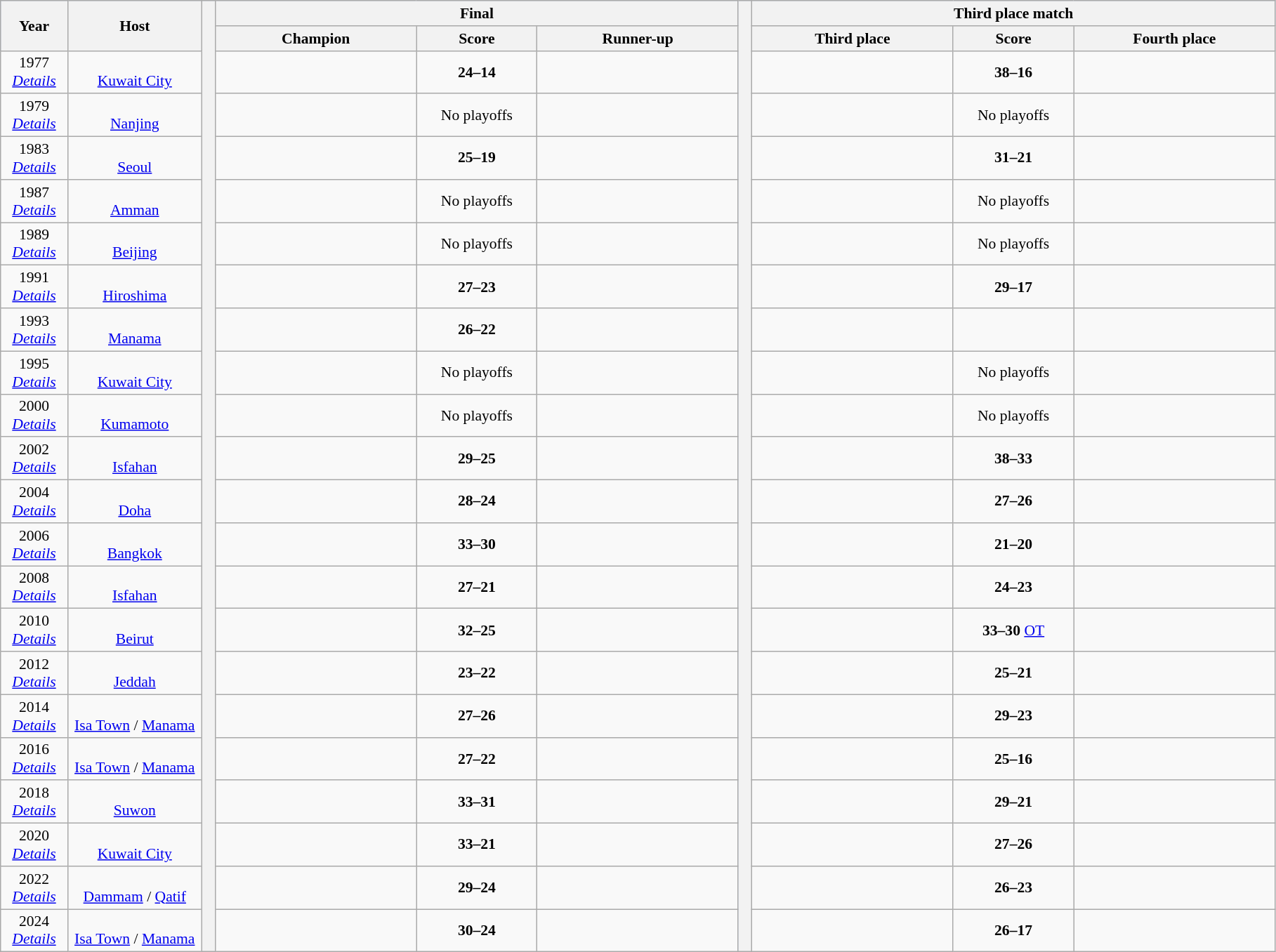<table class="wikitable" style="font-size:90%; text-align: center;">
<tr bgcolor=#C1D8FF>
<th rowspan=2 width=5%>Year</th>
<th rowspan=2 width=10%>Host</th>
<th width=1% rowspan=23 bgcolor=ffffff></th>
<th colspan=3>Final</th>
<th width=1% rowspan=23 bgcolor=ffffff></th>
<th colspan=3>Third place match</th>
</tr>
<tr bgcolor=#EFEFEF>
<th width=15%>Champion</th>
<th width=9%>Score</th>
<th width=15%>Runner-up</th>
<th width=15%>Third place</th>
<th width=9%>Score</th>
<th width=15%>Fourth place</th>
</tr>
<tr>
<td>1977<br><em><a href='#'>Details</a></em></td>
<td><br><a href='#'>Kuwait City</a></td>
<td><strong></strong></td>
<td><strong>24–14</strong></td>
<td></td>
<td></td>
<td><strong>38–16</strong></td>
<td></td>
</tr>
<tr>
<td>1979<br><em><a href='#'>Details</a></em></td>
<td><br><a href='#'>Nanjing</a></td>
<td><strong></strong></td>
<td><span>No playoffs</span></td>
<td></td>
<td></td>
<td><span>No playoffs</span></td>
<td></td>
</tr>
<tr>
<td>1983<br><em><a href='#'>Details</a></em></td>
<td><br><a href='#'>Seoul</a></td>
<td><strong></strong></td>
<td><strong>25–19</strong></td>
<td></td>
<td></td>
<td><strong>31–21</strong></td>
<td></td>
</tr>
<tr>
<td>1987<br><em><a href='#'>Details</a></em></td>
<td><br><a href='#'>Amman</a></td>
<td><strong></strong></td>
<td><span>No playoffs</span></td>
<td></td>
<td></td>
<td><span>No playoffs</span></td>
<td></td>
</tr>
<tr>
<td>1989<br><em><a href='#'>Details</a></em></td>
<td><br><a href='#'>Beijing</a></td>
<td><strong></strong></td>
<td><span>No playoffs</span></td>
<td></td>
<td></td>
<td><span>No playoffs</span></td>
<td></td>
</tr>
<tr>
<td>1991<br><em><a href='#'>Details</a></em></td>
<td><br><a href='#'>Hiroshima</a></td>
<td><strong></strong></td>
<td><strong>27–23</strong></td>
<td></td>
<td></td>
<td><strong>29–17</strong></td>
<td></td>
</tr>
<tr>
<td>1993<br><em><a href='#'>Details</a></em></td>
<td><br><a href='#'>Manama</a></td>
<td><strong></strong></td>
<td><strong>26–22</strong></td>
<td></td>
<td></td>
<td></td>
<td></td>
</tr>
<tr>
<td>1995<br><em><a href='#'>Details</a></em></td>
<td><br><a href='#'>Kuwait City</a></td>
<td><strong></strong></td>
<td><span>No playoffs</span></td>
<td></td>
<td></td>
<td><span>No playoffs</span></td>
<td></td>
</tr>
<tr>
<td>2000<br><em><a href='#'>Details</a></em></td>
<td><br><a href='#'>Kumamoto</a></td>
<td><strong></strong></td>
<td><span>No playoffs</span></td>
<td></td>
<td></td>
<td><span>No playoffs</span></td>
<td></td>
</tr>
<tr>
<td>2002<br><em><a href='#'>Details</a></em></td>
<td><br><a href='#'>Isfahan</a></td>
<td><strong></strong></td>
<td><strong>29–25</strong></td>
<td></td>
<td></td>
<td><strong>38–33</strong></td>
<td></td>
</tr>
<tr>
<td>2004<br><em><a href='#'>Details</a></em></td>
<td><br><a href='#'>Doha</a></td>
<td><strong></strong></td>
<td><strong>28–24</strong></td>
<td></td>
<td></td>
<td><strong>27–26</strong></td>
<td></td>
</tr>
<tr>
<td>2006<br><em><a href='#'>Details</a></em></td>
<td><br><a href='#'>Bangkok</a></td>
<td><strong></strong></td>
<td><strong>33–30</strong></td>
<td></td>
<td></td>
<td><strong>21–20</strong></td>
<td></td>
</tr>
<tr>
<td>2008<br><em><a href='#'>Details</a></em></td>
<td><br><a href='#'>Isfahan</a></td>
<td><strong></strong></td>
<td><strong>27–21</strong></td>
<td></td>
<td></td>
<td><strong>24–23</strong></td>
<td></td>
</tr>
<tr>
<td>2010<br><em><a href='#'>Details</a></em></td>
<td><br><a href='#'>Beirut</a></td>
<td><strong></strong></td>
<td><strong>32–25</strong></td>
<td></td>
<td></td>
<td><strong>33–30</strong> <a href='#'>OT</a></td>
<td></td>
</tr>
<tr>
<td>2012<br><em><a href='#'>Details</a></em></td>
<td><br><a href='#'>Jeddah</a></td>
<td><strong></strong></td>
<td><strong>23–22</strong></td>
<td></td>
<td></td>
<td><strong>25–21</strong></td>
<td></td>
</tr>
<tr>
<td>2014<br><em><a href='#'>Details</a></em></td>
<td><br><a href='#'>Isa Town</a> / <a href='#'>Manama</a></td>
<td><strong></strong></td>
<td><strong>27–26</strong></td>
<td></td>
<td></td>
<td><strong>29–23</strong></td>
<td></td>
</tr>
<tr>
<td>2016<br><em><a href='#'>Details</a></em></td>
<td><br><a href='#'>Isa Town</a> / <a href='#'>Manama</a></td>
<td><strong></strong></td>
<td><strong>27–22</strong></td>
<td></td>
<td></td>
<td><strong>25–16</strong></td>
<td></td>
</tr>
<tr>
<td>2018<br><em><a href='#'>Details</a></em></td>
<td><br><a href='#'>Suwon</a></td>
<td><strong></strong></td>
<td><strong>33–31</strong></td>
<td></td>
<td></td>
<td><strong>29–21</strong></td>
<td></td>
</tr>
<tr>
<td>2020<br><em><a href='#'>Details</a></em></td>
<td><br><a href='#'>Kuwait City</a></td>
<td><strong></strong></td>
<td><strong>33–21</strong></td>
<td></td>
<td></td>
<td><strong>27–26</strong></td>
<td></td>
</tr>
<tr>
<td>2022<br><em><a href='#'>Details</a></em></td>
<td><br><a href='#'>Dammam</a> / <a href='#'>Qatif</a></td>
<td><strong></strong></td>
<td><strong>29–24</strong></td>
<td></td>
<td></td>
<td><strong>26–23</strong></td>
<td></td>
</tr>
<tr>
<td>2024<br><em><a href='#'>Details</a></em></td>
<td><br><a href='#'>Isa Town</a> / <a href='#'>Manama</a></td>
<td><strong></strong></td>
<td><strong>30–24</strong></td>
<td></td>
<td></td>
<td><strong>26–17</strong></td>
<td></td>
</tr>
</table>
